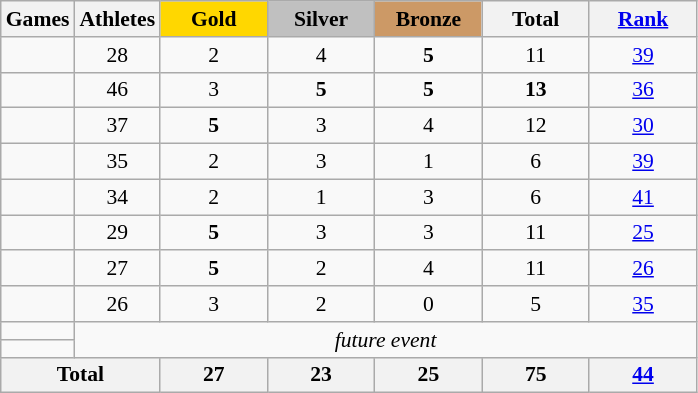<table class="wikitable" style="text-align:center; font-size:90%;">
<tr>
<th>Games</th>
<th>Athletes</th>
<td style="background:gold; width:4.5em; font-weight:bold;">Gold</td>
<td style="background:silver; width:4.5em; font-weight:bold;">Silver</td>
<td style="background:#cc9966; width:4.5em; font-weight:bold;">Bronze</td>
<th style="width:4.5em; font-weight:bold;">Total</th>
<th style="width:4.5em; font-weight:bold;"><a href='#'>Rank</a></th>
</tr>
<tr>
<td align=left></td>
<td>28</td>
<td>2</td>
<td>4</td>
<td><strong>5</strong></td>
<td>11</td>
<td><a href='#'>39</a></td>
</tr>
<tr>
<td align=left></td>
<td>46</td>
<td>3</td>
<td><strong>5</strong></td>
<td><strong>5</strong></td>
<td><strong>13</strong></td>
<td><a href='#'>36</a></td>
</tr>
<tr>
<td align=left></td>
<td>37</td>
<td><strong>5</strong></td>
<td>3</td>
<td>4</td>
<td>12</td>
<td><a href='#'>30</a></td>
</tr>
<tr>
<td align=left></td>
<td>35</td>
<td>2</td>
<td>3</td>
<td>1</td>
<td>6</td>
<td><a href='#'>39</a></td>
</tr>
<tr>
<td align=left></td>
<td>34</td>
<td>2</td>
<td>1</td>
<td>3</td>
<td>6</td>
<td><a href='#'>41</a></td>
</tr>
<tr>
<td align=left></td>
<td>29</td>
<td><strong>5</strong></td>
<td>3</td>
<td>3</td>
<td>11</td>
<td><a href='#'>25</a></td>
</tr>
<tr>
<td align=left></td>
<td>27</td>
<td><strong>5</strong></td>
<td>2</td>
<td>4</td>
<td>11</td>
<td><a href='#'>26</a></td>
</tr>
<tr>
<td align=left></td>
<td>26</td>
<td>3</td>
<td>2</td>
<td>0</td>
<td>5</td>
<td><a href='#'>35</a></td>
</tr>
<tr>
<td align=left></td>
<td colspan=6; rowspan=2><em>future event</em></td>
</tr>
<tr>
<td align=left></td>
</tr>
<tr>
<th colspan=2>Total</th>
<th>27</th>
<th>23</th>
<th>25</th>
<th>75</th>
<th><a href='#'>44</a></th>
</tr>
</table>
